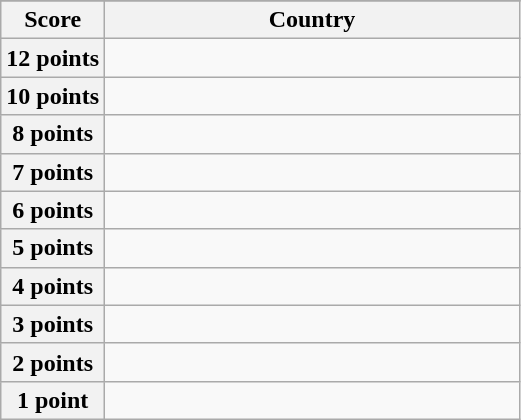<table class="wikitable">
<tr>
</tr>
<tr>
<th scope="col" width="20%">Score</th>
<th scope="col">Country</th>
</tr>
<tr>
<th scope="row">12 points</th>
<td></td>
</tr>
<tr>
<th scope="row">10 points</th>
<td></td>
</tr>
<tr>
<th scope="row">8 points</th>
<td></td>
</tr>
<tr>
<th scope="row">7 points</th>
<td></td>
</tr>
<tr>
<th scope="row">6 points</th>
<td></td>
</tr>
<tr>
<th scope="row">5 points</th>
<td></td>
</tr>
<tr>
<th scope="row">4 points</th>
<td></td>
</tr>
<tr>
<th scope="row">3 points</th>
<td></td>
</tr>
<tr>
<th scope="row">2 points</th>
<td></td>
</tr>
<tr>
<th scope="row">1 point</th>
<td></td>
</tr>
</table>
